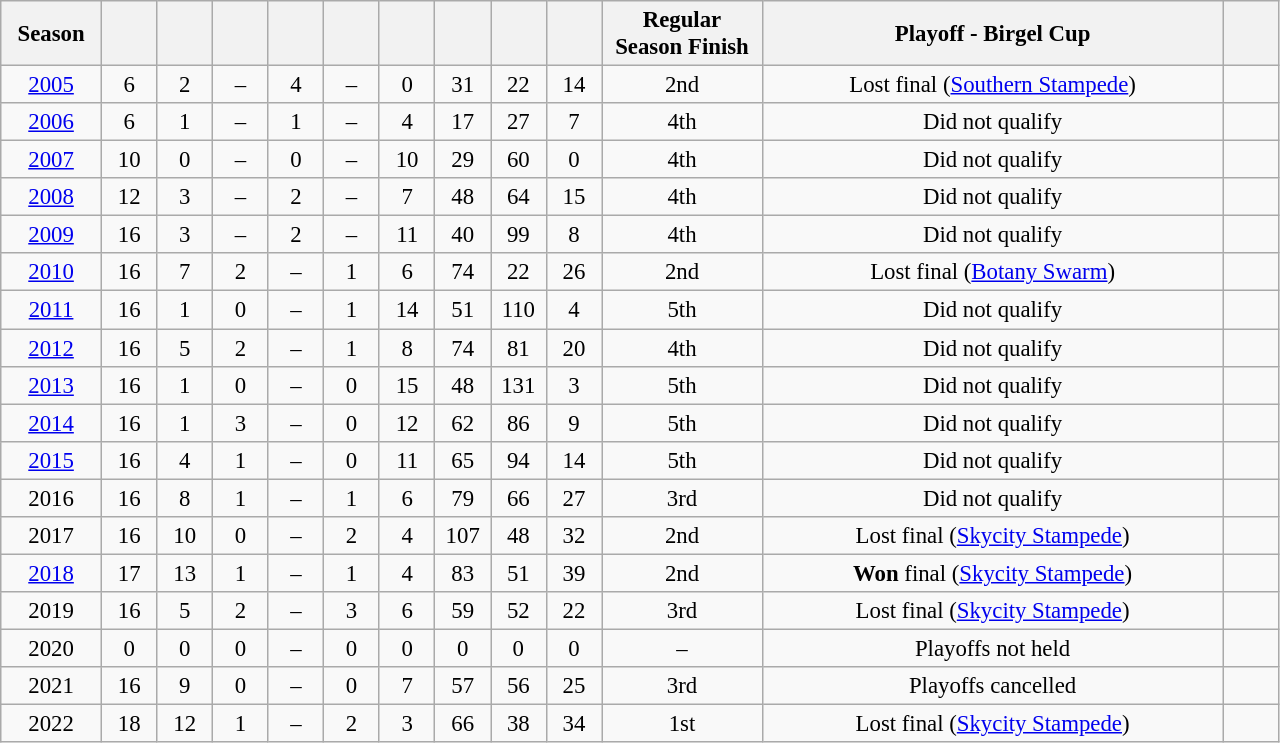<table class="wikitable" style="text-align:center;font-size:95%;">
<tr>
<th width="60">Season</th>
<th width="30"></th>
<th width="30"></th>
<th width="30"></th>
<th width="30"></th>
<th width="30"></th>
<th width="30"></th>
<th width="30"></th>
<th width="30"></th>
<th width="30"></th>
<th width="100">Regular Season Finish</th>
<th width="300">Playoff - Birgel Cup</th>
<th width="30"></th>
</tr>
<tr>
<td><a href='#'>2005</a></td>
<td>6</td>
<td>2</td>
<td>–</td>
<td>4</td>
<td>–</td>
<td>0</td>
<td>31</td>
<td>22</td>
<td>14</td>
<td>2nd</td>
<td>Lost final (<a href='#'>Southern Stampede</a>)</td>
<td></td>
</tr>
<tr>
<td><a href='#'>2006</a></td>
<td>6</td>
<td>1</td>
<td>–</td>
<td>1</td>
<td>–</td>
<td>4</td>
<td>17</td>
<td>27</td>
<td>7</td>
<td>4th</td>
<td>Did not qualify</td>
<td></td>
</tr>
<tr>
<td><a href='#'>2007</a></td>
<td>10</td>
<td>0</td>
<td>–</td>
<td>0</td>
<td>–</td>
<td>10</td>
<td>29</td>
<td>60</td>
<td>0</td>
<td>4th</td>
<td>Did not qualify</td>
<td></td>
</tr>
<tr>
<td><a href='#'>2008</a></td>
<td>12</td>
<td>3</td>
<td>–</td>
<td>2</td>
<td>–</td>
<td>7</td>
<td>48</td>
<td>64</td>
<td>15</td>
<td>4th</td>
<td>Did not qualify</td>
<td></td>
</tr>
<tr>
<td><a href='#'>2009</a></td>
<td>16</td>
<td>3</td>
<td>–</td>
<td>2</td>
<td>–</td>
<td>11</td>
<td>40</td>
<td>99</td>
<td>8</td>
<td>4th</td>
<td>Did not qualify</td>
<td></td>
</tr>
<tr>
<td><a href='#'>2010</a></td>
<td>16</td>
<td>7</td>
<td>2</td>
<td>–</td>
<td>1</td>
<td>6</td>
<td>74</td>
<td>22</td>
<td>26</td>
<td>2nd</td>
<td>Lost final (<a href='#'>Botany Swarm</a>)</td>
<td></td>
</tr>
<tr>
<td><a href='#'>2011</a></td>
<td>16</td>
<td>1</td>
<td>0</td>
<td>–</td>
<td>1</td>
<td>14</td>
<td>51</td>
<td>110</td>
<td>4</td>
<td>5th</td>
<td>Did not qualify</td>
<td></td>
</tr>
<tr>
<td><a href='#'>2012</a></td>
<td>16</td>
<td>5</td>
<td>2</td>
<td>–</td>
<td>1</td>
<td>8</td>
<td>74</td>
<td>81</td>
<td>20</td>
<td>4th</td>
<td>Did not qualify</td>
<td></td>
</tr>
<tr>
<td><a href='#'>2013</a></td>
<td>16</td>
<td>1</td>
<td>0</td>
<td>–</td>
<td>0</td>
<td>15</td>
<td>48</td>
<td>131</td>
<td>3</td>
<td>5th</td>
<td>Did not qualify</td>
<td></td>
</tr>
<tr>
<td><a href='#'>2014</a></td>
<td>16</td>
<td>1</td>
<td>3</td>
<td>–</td>
<td>0</td>
<td>12</td>
<td>62</td>
<td>86</td>
<td>9</td>
<td>5th</td>
<td>Did not qualify</td>
<td></td>
</tr>
<tr>
<td><a href='#'>2015</a></td>
<td>16</td>
<td>4</td>
<td>1</td>
<td>–</td>
<td>0</td>
<td>11</td>
<td>65</td>
<td>94</td>
<td>14</td>
<td>5th</td>
<td>Did not qualify</td>
<td></td>
</tr>
<tr>
<td>2016</td>
<td>16</td>
<td>8</td>
<td>1</td>
<td>–</td>
<td>1</td>
<td>6</td>
<td>79</td>
<td>66</td>
<td>27</td>
<td>3rd</td>
<td>Did not qualify</td>
<td></td>
</tr>
<tr>
<td>2017</td>
<td>16</td>
<td>10</td>
<td>0</td>
<td>–</td>
<td>2</td>
<td>4</td>
<td>107</td>
<td>48</td>
<td>32</td>
<td>2nd</td>
<td>Lost final (<a href='#'>Skycity Stampede</a>)</td>
<td></td>
</tr>
<tr>
<td><a href='#'>2018</a></td>
<td>17</td>
<td>13</td>
<td>1</td>
<td>–</td>
<td>1</td>
<td>4</td>
<td>83</td>
<td>51</td>
<td>39</td>
<td>2nd</td>
<td><strong>Won</strong> final (<a href='#'>Skycity Stampede</a>)</td>
<td></td>
</tr>
<tr>
<td>2019</td>
<td>16</td>
<td>5</td>
<td>2</td>
<td>–</td>
<td>3</td>
<td>6</td>
<td>59</td>
<td>52</td>
<td>22</td>
<td>3rd</td>
<td>Lost final (<a href='#'>Skycity Stampede</a>)</td>
<td></td>
</tr>
<tr>
<td>2020</td>
<td>0</td>
<td>0</td>
<td>0</td>
<td>–</td>
<td>0</td>
<td>0</td>
<td>0</td>
<td>0</td>
<td>0</td>
<td>–</td>
<td>Playoffs not held</td>
<td></td>
</tr>
<tr>
<td>2021</td>
<td>16</td>
<td>9</td>
<td>0</td>
<td>–</td>
<td>0</td>
<td>7</td>
<td>57</td>
<td>56</td>
<td>25</td>
<td>3rd</td>
<td>Playoffs cancelled</td>
<td></td>
</tr>
<tr>
<td>2022</td>
<td>18</td>
<td>12</td>
<td>1</td>
<td>–</td>
<td>2</td>
<td>3</td>
<td>66</td>
<td>38</td>
<td>34</td>
<td>1st</td>
<td>Lost final (<a href='#'>Skycity Stampede</a>)</td>
<td></td>
</tr>
</table>
